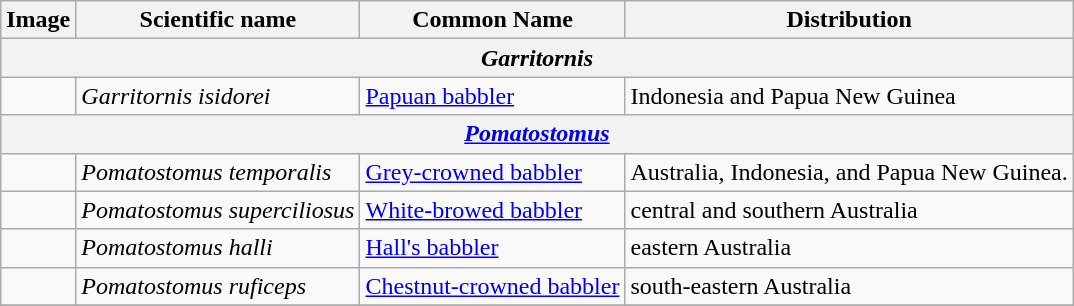<table class="wikitable">
<tr>
<th>Image</th>
<th>Scientific name</th>
<th>Common Name</th>
<th>Distribution</th>
</tr>
<tr>
<th colspan="4"><em>Garritornis</em></th>
</tr>
<tr>
<td></td>
<td><em>Garritornis isidorei</em></td>
<td><a href='#'>Papuan babbler</a></td>
<td>Indonesia and Papua New Guinea</td>
</tr>
<tr>
<th colspan="4"><em><a href='#'>Pomatostomus</a></em></th>
</tr>
<tr>
<td></td>
<td><em>Pomatostomus temporalis</em></td>
<td><a href='#'>Grey-crowned babbler</a></td>
<td>Australia, Indonesia, and Papua New Guinea.</td>
</tr>
<tr>
<td></td>
<td><em>Pomatostomus superciliosus</em></td>
<td><a href='#'>White-browed babbler</a></td>
<td>central and southern Australia</td>
</tr>
<tr>
<td></td>
<td><em>Pomatostomus halli</em></td>
<td><a href='#'>Hall's babbler</a></td>
<td>eastern Australia</td>
</tr>
<tr>
<td></td>
<td><em>Pomatostomus ruficeps</em></td>
<td><a href='#'>Chestnut-crowned babbler</a></td>
<td>south-eastern Australia</td>
</tr>
<tr>
</tr>
</table>
